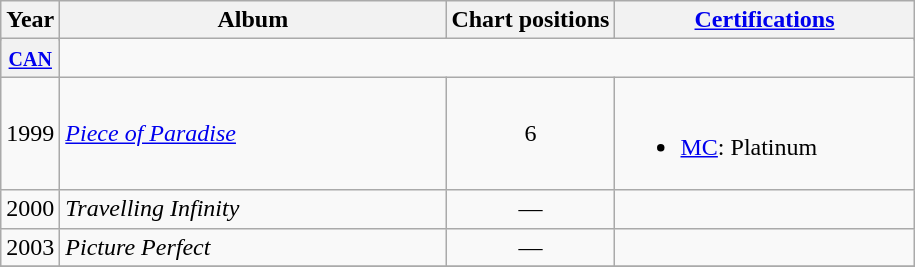<table class="wikitable">
<tr>
<th width="28" rowspan="2">Year</th>
<th width="250" rowspan="2">Album</th>
<th colspan="1">Chart positions</th>
<th scope="col" rowspan="2" style="width:12em;"><a href='#'>Certifications</a></th>
</tr>
<tr>
</tr>
<tr bgcolor="#DDDDDD">
<th width="30"><small><a href='#'>CAN</a></small></th>
</tr>
<tr>
<td align="left" rowspan="1">1999</td>
<td align="left" rowspan="1"><em><a href='#'>Piece of Paradise</a></em></td>
<td align="center">6</td>
<td><br><ul><li><a href='#'>MC</a>: Platinum</li></ul></td>
</tr>
<tr>
<td align="left" rowspan="1">2000</td>
<td align="left" rowspan="1"><em>Travelling Infinity</em></td>
<td align="center">—</td>
<td></td>
</tr>
<tr>
<td align="left" rowspan="1">2003</td>
<td align="left" rowspan="1"><em>Picture Perfect</em></td>
<td align="center">—</td>
<td></td>
</tr>
<tr>
</tr>
</table>
